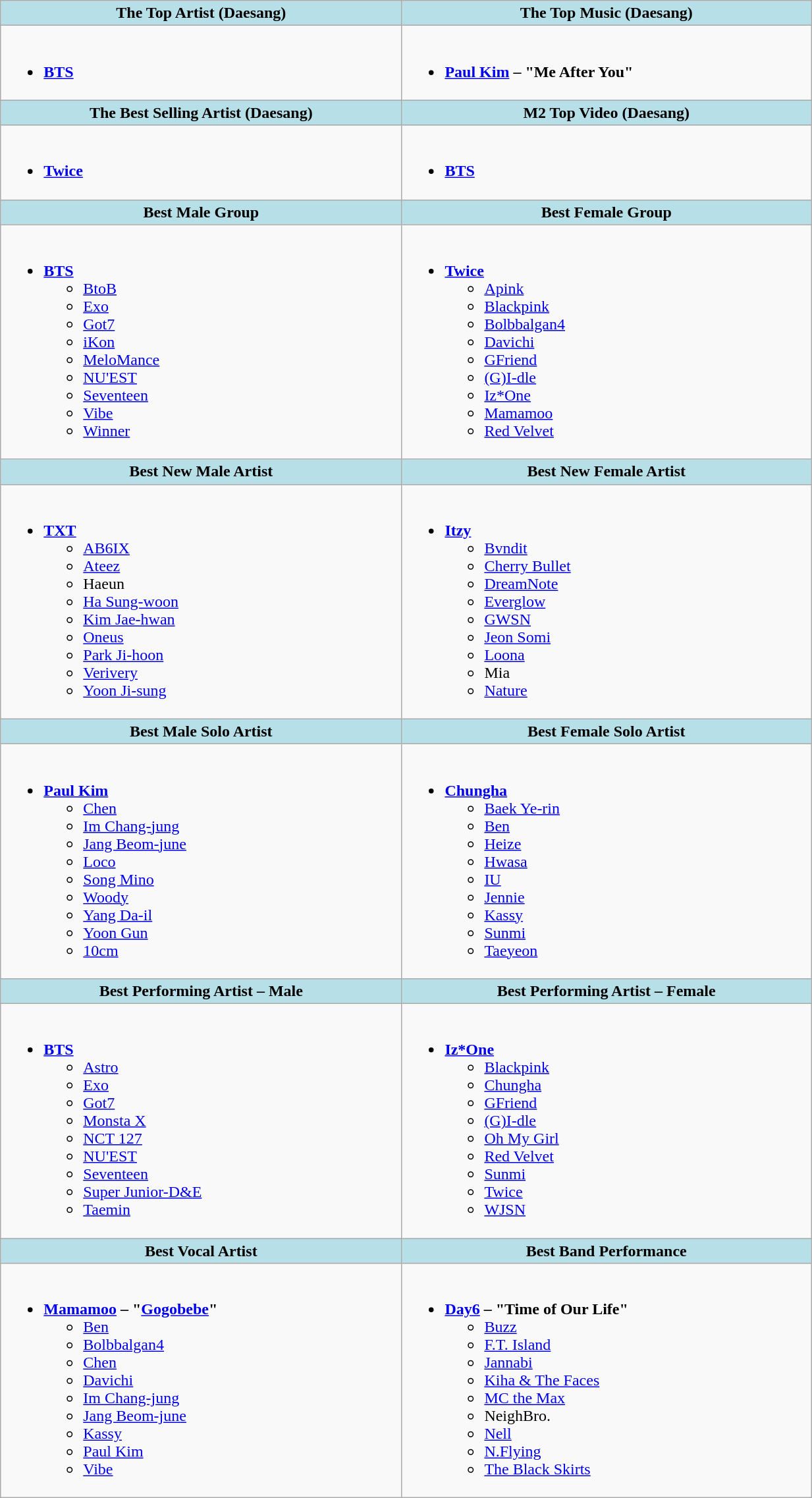<table class="wikitable" style="width:65%">
<tr>
<th style="background:#b7dfe8; width=;">The Top Artist (Daesang)</th>
<th style="background:#b7dfe8; width=;">The Top Music (Daesang)</th>
</tr>
<tr>
<td valign="top"><br><ul><li><strong><a href='#'>BTS</a></strong></li></ul></td>
<td valign="top"><br><ul><li><strong><a href='#'>Paul Kim</a> – "Me After You"</strong></li></ul></td>
</tr>
<tr>
<th style="background:#b7dfe8; width=;">The Best Selling Artist (Daesang)</th>
<th style="background:#b7dfe8; width=;">M2 Top Video (Daesang)</th>
</tr>
<tr>
<td><br><ul><li><strong><a href='#'>Twice</a></strong></li></ul></td>
<td><br><ul><li><strong><a href='#'>BTS</a></strong></li></ul></td>
</tr>
<tr>
<th style="background:#b7dfe8; width=;">Best Male Group</th>
<th style="background:#b7dfe8; width=;">Best Female Group</th>
</tr>
<tr>
<td valign="top"><br><ul><li><strong><a href='#'>BTS</a></strong><ul><li><a href='#'>BtoB</a></li><li><a href='#'>Exo</a></li><li><a href='#'>Got7</a></li><li><a href='#'>iKon</a></li><li><a href='#'>MeloMance</a></li><li><a href='#'>NU'EST</a></li><li><a href='#'>Seventeen</a></li><li><a href='#'>Vibe</a></li><li><a href='#'>Winner</a></li></ul></li></ul></td>
<td valign="top"><br><ul><li><strong><a href='#'>Twice</a></strong><ul><li><a href='#'>Apink</a></li><li><a href='#'>Blackpink</a></li><li><a href='#'>Bolbbalgan4</a></li><li><a href='#'>Davichi</a></li><li><a href='#'>GFriend</a></li><li><a href='#'>(G)I-dle</a></li><li><a href='#'>Iz*One</a></li><li><a href='#'>Mamamoo</a></li><li><a href='#'>Red Velvet</a></li></ul></li></ul></td>
</tr>
<tr>
<th style="background:#b7dfe8; width=;">Best New Male Artist</th>
<th style="background:#b7dfe8; width=;">Best New Female Artist</th>
</tr>
<tr>
<td valign="top"><br><ul><li><a href='#'><strong>TXT</strong></a><ul><li><a href='#'>AB6IX</a></li><li><a href='#'>Ateez</a></li><li>Haeun</li><li><a href='#'>Ha Sung-woon</a></li><li><a href='#'>Kim Jae-hwan</a></li><li><a href='#'>Oneus</a></li><li><a href='#'>Park Ji-hoon</a></li><li><a href='#'>Verivery</a></li><li><a href='#'>Yoon Ji-sung</a></li></ul></li></ul></td>
<td valign="top"><br><ul><li><strong><a href='#'>Itzy</a></strong><ul><li><a href='#'>Bvndit</a></li><li><a href='#'>Cherry Bullet</a></li><li><a href='#'>DreamNote</a></li><li><a href='#'>Everglow</a></li><li><a href='#'>GWSN</a></li><li><a href='#'>Jeon Somi</a></li><li><a href='#'>Loona</a></li><li>Mia</li><li><a href='#'>Nature</a></li></ul></li></ul></td>
</tr>
<tr>
<th style="background:#b7dfe8; width=;">Best Male Solo Artist</th>
<th style="background:#b7dfe8; width=;">Best Female Solo Artist</th>
</tr>
<tr>
<td valign="top"><br><ul><li><strong><a href='#'>Paul Kim</a></strong><ul><li><a href='#'>Chen</a></li><li><a href='#'>Im Chang-jung</a></li><li><a href='#'>Jang Beom-june</a></li><li><a href='#'>Loco</a></li><li><a href='#'>Song Mino</a></li><li><a href='#'>Woody</a></li><li><a href='#'>Yang Da-il</a></li><li><a href='#'>Yoon Gun</a></li><li><a href='#'>10cm</a></li></ul></li></ul></td>
<td valign="top"><br><ul><li><strong><a href='#'>Chungha</a></strong><ul><li><a href='#'>Baek Ye-rin</a></li><li><a href='#'>Ben</a></li><li><a href='#'>Heize</a></li><li><a href='#'>Hwasa</a></li><li><a href='#'>IU</a></li><li><a href='#'>Jennie</a></li><li><a href='#'>Kassy</a></li><li><a href='#'>Sunmi</a></li><li><a href='#'>Taeyeon</a></li></ul></li></ul></td>
</tr>
<tr>
<th style="background:#b7dfe8; width=;">Best Performing Artist – Male</th>
<th style="background:#b7dfe8; width=;">Best Performing Artist – Female</th>
</tr>
<tr>
<td valign="top"><br><ul><li><strong><a href='#'>BTS</a></strong><ul><li><a href='#'>Astro</a></li><li><a href='#'>Exo</a></li><li><a href='#'>Got7</a></li><li><a href='#'>Monsta X</a></li><li><a href='#'>NCT 127</a></li><li><a href='#'>NU'EST</a></li><li><a href='#'>Seventeen</a></li><li><a href='#'>Super Junior-D&E</a></li><li><a href='#'>Taemin</a></li></ul></li></ul></td>
<td valign="top"><br><ul><li><strong><a href='#'>Iz*One</a></strong><ul><li><a href='#'>Blackpink</a></li><li><a href='#'>Chungha</a></li><li><a href='#'>GFriend</a></li><li><a href='#'>(G)I-dle</a></li><li><a href='#'>Oh My Girl</a></li><li><a href='#'>Red Velvet</a></li><li><a href='#'>Sunmi</a></li><li><a href='#'>Twice</a></li><li><a href='#'>WJSN</a></li></ul></li></ul></td>
</tr>
<tr>
<th style="background:#b7dfe8; width=;">Best Vocal Artist</th>
<th style="background:#b7dfe8; width=;">Best Band Performance</th>
</tr>
<tr>
<td valign="top"><br><ul><li><strong><a href='#'>Mamamoo</a> – "<a href='#'>Gogobebe</a>"</strong><ul><li><a href='#'>Ben</a></li><li><a href='#'>Bolbbalgan4</a></li><li><a href='#'>Chen</a></li><li><a href='#'>Davichi</a></li><li><a href='#'>Im Chang-jung</a></li><li><a href='#'>Jang Beom-june</a></li><li><a href='#'>Kassy</a></li><li><a href='#'>Paul Kim</a></li><li><a href='#'>Vibe</a></li></ul></li></ul></td>
<td valign="top"><br><ul><li><strong><a href='#'>Day6</a> – "Time of Our Life"</strong><ul><li><a href='#'>Buzz</a></li><li><a href='#'>F.T. Island</a></li><li><a href='#'>Jannabi</a></li><li><a href='#'>Kiha & The Faces</a></li><li><a href='#'>MC the Max</a></li><li>NeighBro.</li><li><a href='#'>Nell</a></li><li><a href='#'>N.Flying</a></li><li><a href='#'>The Black Skirts</a></li></ul></li></ul></td>
</tr>
</table>
